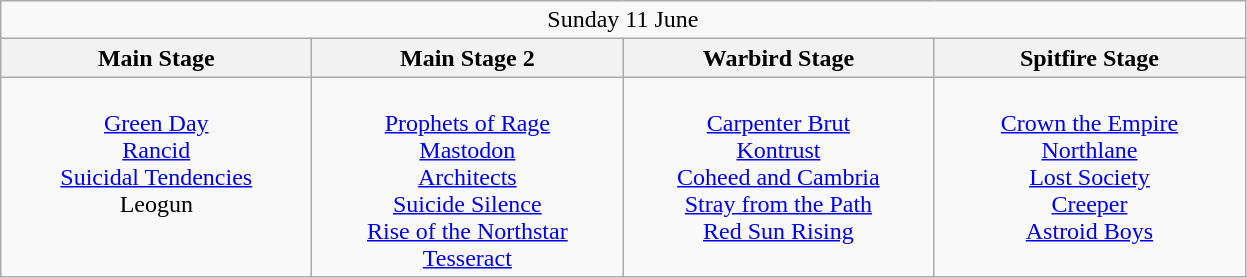<table class="wikitable">
<tr>
<td colspan="4" style="text-align:center;">Sunday 11 June</td>
</tr>
<tr>
<th>Main Stage</th>
<th>Main Stage 2</th>
<th>Warbird Stage</th>
<th>Spitfire Stage</th>
</tr>
<tr>
<td style="text-align:center; vertical-align:top; width:200px;"><br><a href='#'>Green Day</a><br>
<a href='#'>Rancid</a><br>
<a href='#'>Suicidal Tendencies</a><br>
Leogun<br></td>
<td style="text-align:center; vertical-align:top; width:200px;"><br><a href='#'>Prophets of Rage</a><br>
<a href='#'>Mastodon</a><br>
<a href='#'>Architects</a><br>
<a href='#'>Suicide Silence</a><br>
<a href='#'>Rise of the Northstar</a><br>
<a href='#'>Tesseract</a><br></td>
<td style="text-align:center; vertical-align:top; width:200px;"><br><a href='#'>Carpenter Brut</a><br>
<a href='#'>Kontrust</a><br>
<a href='#'>Coheed and Cambria</a><br>
<a href='#'>Stray from the Path</a><br>
<a href='#'>Red Sun Rising</a><br></td>
<td style="text-align:center; vertical-align:top; width:200px;"><br><a href='#'>Crown the Empire</a><br>
<a href='#'>Northlane</a><br>
<a href='#'>Lost Society</a><br>
<a href='#'>Creeper</a><br>
<a href='#'>Astroid Boys</a><br></td>
</tr>
</table>
